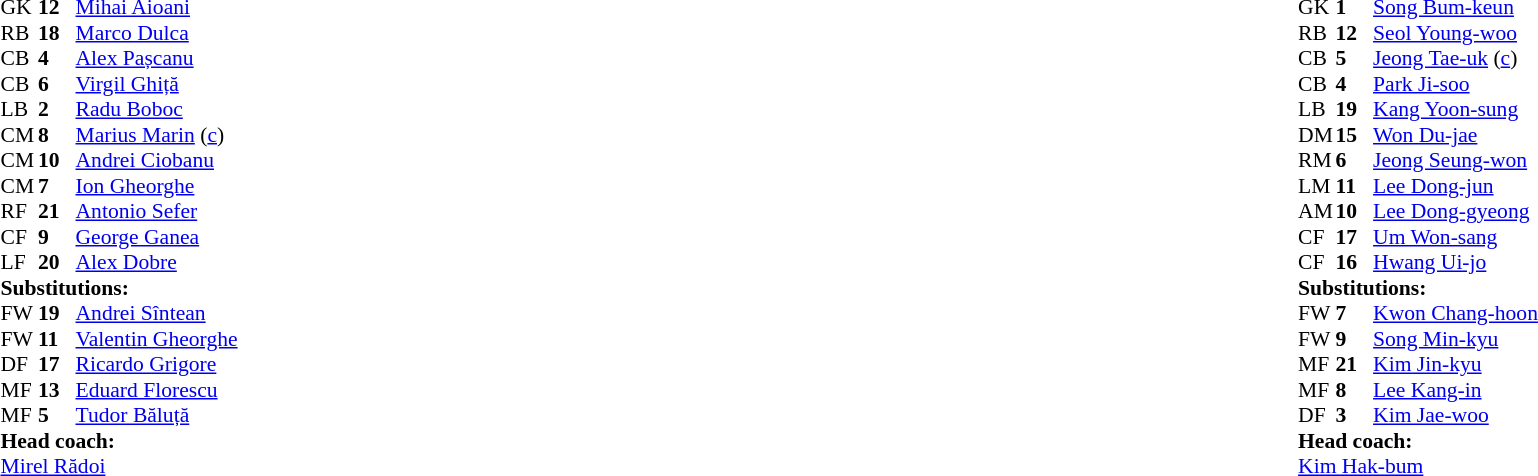<table width="100%">
<tr>
<td valign="top" width="40%"><br><table style="font-size:90%" cellspacing="0" cellpadding="0">
<tr>
<th width=25></th>
<th width=25></th>
</tr>
<tr>
<td>GK</td>
<td><strong>12</strong></td>
<td><a href='#'>Mihai Aioani</a></td>
</tr>
<tr>
<td>RB</td>
<td><strong>18</strong></td>
<td><a href='#'>Marco Dulca</a></td>
<td></td>
<td></td>
</tr>
<tr>
<td>CB</td>
<td><strong>4</strong></td>
<td><a href='#'>Alex Pașcanu</a></td>
<td></td>
</tr>
<tr>
<td>CB</td>
<td><strong>6</strong></td>
<td><a href='#'>Virgil Ghiță</a></td>
</tr>
<tr>
<td>LB</td>
<td><strong>2</strong></td>
<td><a href='#'>Radu Boboc</a></td>
<td></td>
<td></td>
</tr>
<tr>
<td>CM</td>
<td><strong>8</strong></td>
<td><a href='#'>Marius Marin</a> (<a href='#'>c</a>)</td>
</tr>
<tr>
<td>CM</td>
<td><strong>10</strong></td>
<td><a href='#'>Andrei Ciobanu</a></td>
<td></td>
<td></td>
</tr>
<tr>
<td>CM</td>
<td><strong>7</strong></td>
<td><a href='#'>Ion Gheorghe</a></td>
<td></td>
</tr>
<tr>
<td>RF</td>
<td><strong>21</strong></td>
<td><a href='#'>Antonio Sefer</a></td>
<td></td>
<td></td>
</tr>
<tr>
<td>CF</td>
<td><strong>9</strong></td>
<td><a href='#'>George Ganea</a></td>
<td></td>
<td></td>
</tr>
<tr>
<td>LF</td>
<td><strong>20</strong></td>
<td><a href='#'>Alex Dobre</a></td>
</tr>
<tr>
<td colspan=3><strong>Substitutions:</strong></td>
</tr>
<tr>
<td>FW</td>
<td><strong>19</strong></td>
<td><a href='#'>Andrei Sîntean</a></td>
<td></td>
<td></td>
</tr>
<tr>
<td>FW</td>
<td><strong>11</strong></td>
<td><a href='#'>Valentin Gheorghe</a></td>
<td></td>
<td></td>
</tr>
<tr>
<td>DF</td>
<td><strong>17</strong></td>
<td><a href='#'>Ricardo Grigore</a></td>
<td></td>
<td></td>
</tr>
<tr>
<td>MF</td>
<td><strong>13</strong></td>
<td><a href='#'>Eduard Florescu</a></td>
<td></td>
<td></td>
</tr>
<tr>
<td>MF</td>
<td><strong>5</strong></td>
<td><a href='#'>Tudor Băluță</a></td>
<td></td>
<td></td>
</tr>
<tr>
<td colspan=3><strong>Head coach:</strong></td>
</tr>
<tr>
<td colspan=3><a href='#'>Mirel Rădoi</a></td>
</tr>
</table>
</td>
<td valign="top"></td>
<td valign="top" width="50%"><br><table style="font-size:90%; margin:auto" cellspacing="0" cellpadding="0">
<tr>
<th width=25></th>
<th width=25></th>
</tr>
<tr>
<td>GK</td>
<td><strong>1</strong></td>
<td><a href='#'>Song Bum-keun</a></td>
</tr>
<tr>
<td>RB</td>
<td><strong>12</strong></td>
<td><a href='#'>Seol Young-woo</a></td>
</tr>
<tr>
<td>CB</td>
<td><strong>5</strong></td>
<td><a href='#'>Jeong Tae-uk</a> (<a href='#'>c</a>)</td>
</tr>
<tr>
<td>CB</td>
<td><strong>4</strong></td>
<td><a href='#'>Park Ji-soo</a></td>
</tr>
<tr>
<td>LB</td>
<td><strong>19</strong></td>
<td><a href='#'>Kang Yoon-sung</a></td>
</tr>
<tr>
<td>DM</td>
<td><strong>15</strong></td>
<td><a href='#'>Won Du-jae</a></td>
</tr>
<tr>
<td>RM</td>
<td><strong>6</strong></td>
<td><a href='#'>Jeong Seung-won</a></td>
<td></td>
<td></td>
</tr>
<tr>
<td>LM</td>
<td><strong>11</strong></td>
<td><a href='#'>Lee Dong-jun</a></td>
<td></td>
<td></td>
</tr>
<tr>
<td>AM</td>
<td><strong>10</strong></td>
<td><a href='#'>Lee Dong-gyeong</a></td>
<td></td>
<td></td>
</tr>
<tr>
<td>CF</td>
<td><strong>17</strong></td>
<td><a href='#'>Um Won-sang</a></td>
<td></td>
<td></td>
</tr>
<tr>
<td>CF</td>
<td><strong>16</strong></td>
<td><a href='#'>Hwang Ui-jo</a></td>
<td></td>
<td></td>
</tr>
<tr>
<td colspan=3><strong>Substitutions:</strong></td>
</tr>
<tr>
<td>FW</td>
<td><strong>7</strong></td>
<td><a href='#'>Kwon Chang-hoon</a></td>
<td></td>
<td></td>
</tr>
<tr>
<td>FW</td>
<td><strong>9</strong></td>
<td><a href='#'>Song Min-kyu</a></td>
<td></td>
<td></td>
</tr>
<tr>
<td>MF</td>
<td><strong>21</strong></td>
<td><a href='#'>Kim Jin-kyu</a></td>
<td></td>
<td></td>
</tr>
<tr>
<td>MF</td>
<td><strong>8</strong></td>
<td><a href='#'>Lee Kang-in</a></td>
<td></td>
<td></td>
</tr>
<tr>
<td>DF</td>
<td><strong>3</strong></td>
<td><a href='#'>Kim Jae-woo</a></td>
<td></td>
<td></td>
</tr>
<tr>
<td colspan=3><strong>Head coach:</strong></td>
</tr>
<tr>
<td colspan=3><a href='#'>Kim Hak-bum</a></td>
</tr>
</table>
</td>
</tr>
</table>
